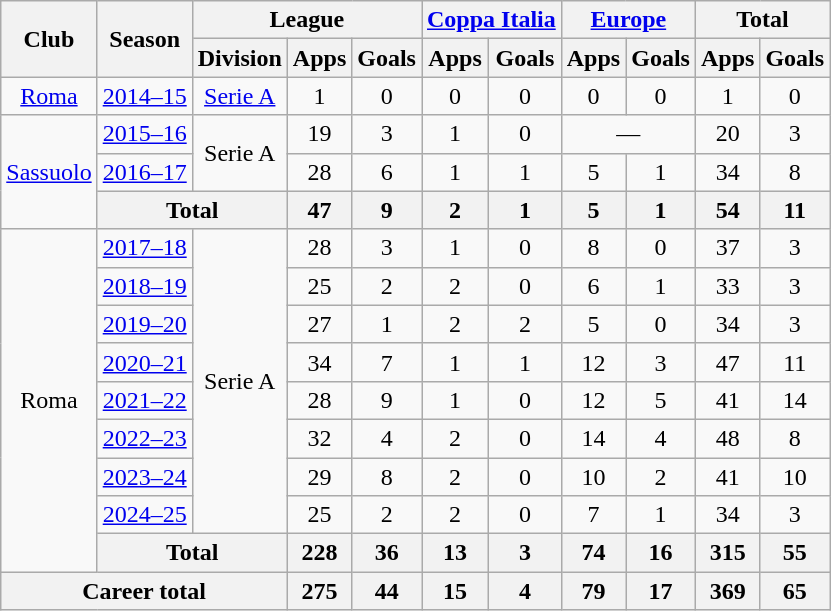<table class="wikitable" style="text-align: center;">
<tr>
<th rowspan=2>Club</th>
<th rowspan=2>Season</th>
<th colspan=3>League</th>
<th colspan=2><a href='#'>Coppa Italia</a></th>
<th colspan=2><a href='#'>Europe</a></th>
<th colspan=2>Total</th>
</tr>
<tr>
<th>Division</th>
<th>Apps</th>
<th>Goals</th>
<th>Apps</th>
<th>Goals</th>
<th>Apps</th>
<th>Goals</th>
<th>Apps</th>
<th>Goals</th>
</tr>
<tr>
<td><a href='#'>Roma</a></td>
<td><a href='#'>2014–15</a></td>
<td><a href='#'>Serie A</a></td>
<td>1</td>
<td>0</td>
<td>0</td>
<td>0</td>
<td>0</td>
<td>0</td>
<td>1</td>
<td>0</td>
</tr>
<tr>
<td rowspan=3><a href='#'>Sassuolo</a></td>
<td><a href='#'>2015–16</a></td>
<td rowspan=2>Serie A</td>
<td>19</td>
<td>3</td>
<td>1</td>
<td>0</td>
<td colspan=2>—</td>
<td>20</td>
<td>3</td>
</tr>
<tr>
<td><a href='#'>2016–17</a></td>
<td>28</td>
<td>6</td>
<td>1</td>
<td>1</td>
<td>5</td>
<td>1</td>
<td>34</td>
<td>8</td>
</tr>
<tr>
<th colspan=2>Total</th>
<th>47</th>
<th>9</th>
<th>2</th>
<th>1</th>
<th>5</th>
<th>1</th>
<th>54</th>
<th>11</th>
</tr>
<tr>
<td rowspan=9>Roma</td>
<td><a href='#'>2017–18</a></td>
<td rowspan=8>Serie A</td>
<td>28</td>
<td>3</td>
<td>1</td>
<td>0</td>
<td>8</td>
<td>0</td>
<td>37</td>
<td>3</td>
</tr>
<tr>
<td><a href='#'>2018–19</a></td>
<td>25</td>
<td>2</td>
<td>2</td>
<td>0</td>
<td>6</td>
<td>1</td>
<td>33</td>
<td>3</td>
</tr>
<tr>
<td><a href='#'>2019–20</a></td>
<td>27</td>
<td>1</td>
<td>2</td>
<td>2</td>
<td>5</td>
<td>0</td>
<td>34</td>
<td>3</td>
</tr>
<tr>
<td><a href='#'>2020–21</a></td>
<td>34</td>
<td>7</td>
<td>1</td>
<td>1</td>
<td>12</td>
<td>3</td>
<td>47</td>
<td>11</td>
</tr>
<tr>
<td><a href='#'>2021–22</a></td>
<td>28</td>
<td>9</td>
<td>1</td>
<td>0</td>
<td>12</td>
<td>5</td>
<td>41</td>
<td>14</td>
</tr>
<tr>
<td><a href='#'>2022–23</a></td>
<td>32</td>
<td>4</td>
<td>2</td>
<td>0</td>
<td>14</td>
<td>4</td>
<td>48</td>
<td>8</td>
</tr>
<tr>
<td><a href='#'>2023–24</a></td>
<td>29</td>
<td>8</td>
<td>2</td>
<td>0</td>
<td>10</td>
<td>2</td>
<td>41</td>
<td>10</td>
</tr>
<tr>
<td><a href='#'>2024–25</a></td>
<td>25</td>
<td>2</td>
<td>2</td>
<td>0</td>
<td>7</td>
<td>1</td>
<td>34</td>
<td>3</td>
</tr>
<tr>
<th colspan=2>Total</th>
<th>228</th>
<th>36</th>
<th>13</th>
<th>3</th>
<th>74</th>
<th>16</th>
<th>315</th>
<th>55</th>
</tr>
<tr>
<th colspan=3>Career total</th>
<th>275</th>
<th>44</th>
<th>15</th>
<th>4</th>
<th>79</th>
<th>17</th>
<th>369</th>
<th>65</th>
</tr>
</table>
